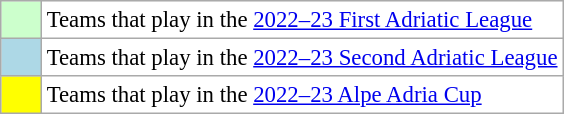<table class="wikitable" style="font-size: 95%;text-align:center;">
<tr>
<td width="20" style="background: #ccffcc;"></td>
<td align="left" bgcolor="#ffffff">Teams that play in the <a href='#'>2022–23 First Adriatic League</a></td>
</tr>
<tr>
<td width="20" style="background: lightblue;"></td>
<td align="left" bgcolor="#ffffff">Teams that play in the <a href='#'>2022–23 Second Adriatic League</a></td>
</tr>
<tr>
<td width="20" style="background: yellow;"></td>
<td align="left" bgcolor="#ffffff">Teams that play in the <a href='#'>2022–23 Alpe Adria Cup</a></td>
</tr>
</table>
